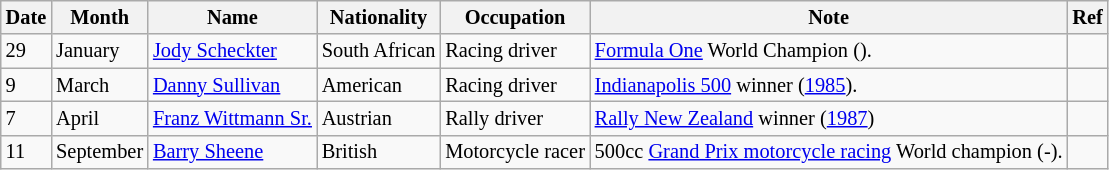<table class="wikitable" style="font-size:85%;">
<tr>
<th>Date</th>
<th>Month</th>
<th>Name</th>
<th>Nationality</th>
<th>Occupation</th>
<th>Note</th>
<th>Ref</th>
</tr>
<tr>
<td>29</td>
<td>January</td>
<td><a href='#'>Jody Scheckter</a></td>
<td>South African</td>
<td>Racing driver</td>
<td><a href='#'>Formula One</a> World Champion ().</td>
<td></td>
</tr>
<tr>
<td>9</td>
<td>March</td>
<td><a href='#'>Danny Sullivan</a></td>
<td>American</td>
<td>Racing driver</td>
<td><a href='#'>Indianapolis 500</a> winner (<a href='#'>1985</a>).</td>
<td></td>
</tr>
<tr>
<td>7</td>
<td>April</td>
<td><a href='#'>Franz Wittmann Sr.</a></td>
<td>Austrian</td>
<td>Rally driver</td>
<td><a href='#'>Rally New Zealand</a> winner (<a href='#'>1987</a>)</td>
<td></td>
</tr>
<tr>
<td>11</td>
<td>September</td>
<td><a href='#'>Barry Sheene</a></td>
<td>British</td>
<td>Motorcycle racer</td>
<td>500cc <a href='#'>Grand Prix motorcycle racing</a> World champion (-).</td>
<td></td>
</tr>
</table>
